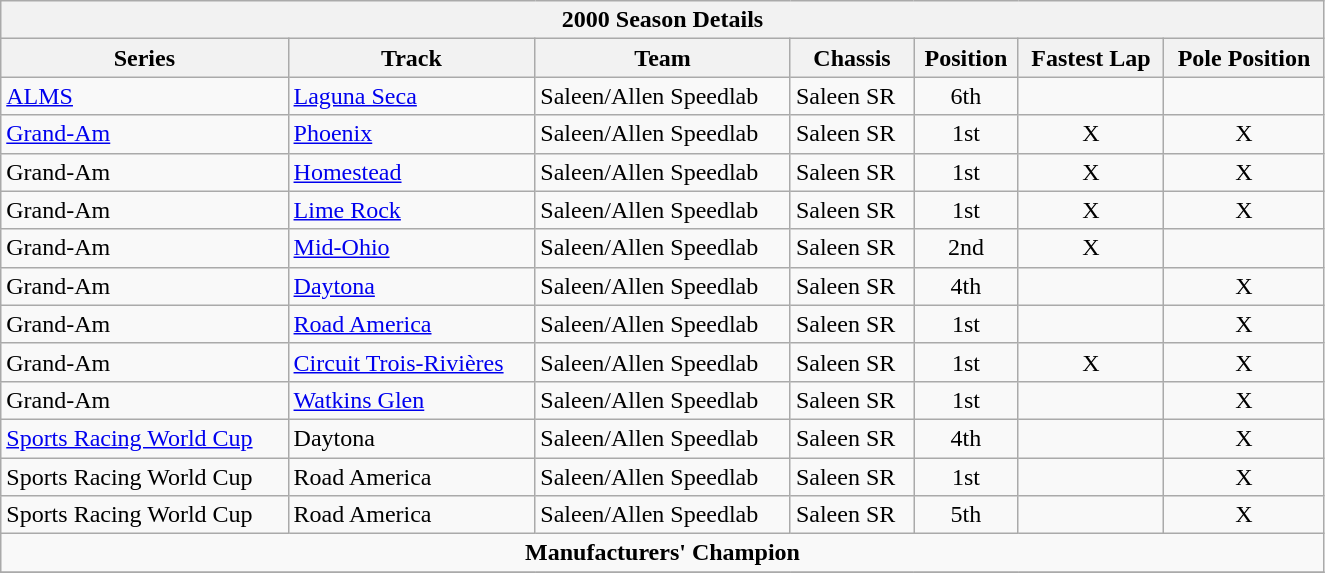<table class="wikitable collapsible collapsed">
<tr>
<th colspan="7" width="875px">2000 Season Details</th>
</tr>
<tr>
<th scope="col">Series</th>
<th scope="col">Track</th>
<th scope="col">Team</th>
<th scope="col">Chassis</th>
<th scope="col">Position</th>
<th scope="col">Fastest Lap</th>
<th scope="col">Pole Position</th>
</tr>
<tr>
<td><a href='#'>ALMS</a></td>
<td><a href='#'>Laguna Seca</a></td>
<td>Saleen/Allen Speedlab</td>
<td>Saleen SR</td>
<td style="text-align:center">6th</td>
<td style="text-align:center"></td>
<td style="text-align:center"></td>
</tr>
<tr>
<td><a href='#'>Grand-Am</a></td>
<td><a href='#'>Phoenix</a></td>
<td>Saleen/Allen Speedlab</td>
<td>Saleen SR</td>
<td style="text-align:center">1st</td>
<td style="text-align:center">X</td>
<td style="text-align:center">X</td>
</tr>
<tr>
<td>Grand-Am</td>
<td><a href='#'>Homestead</a></td>
<td>Saleen/Allen Speedlab</td>
<td>Saleen SR</td>
<td style="text-align:center">1st</td>
<td style="text-align:center">X</td>
<td style="text-align:center">X</td>
</tr>
<tr>
<td>Grand-Am</td>
<td><a href='#'>Lime Rock</a></td>
<td>Saleen/Allen Speedlab</td>
<td>Saleen SR</td>
<td style="text-align:center">1st</td>
<td style="text-align:center">X</td>
<td style="text-align:center">X</td>
</tr>
<tr>
<td>Grand-Am</td>
<td><a href='#'>Mid-Ohio</a></td>
<td>Saleen/Allen Speedlab</td>
<td>Saleen SR</td>
<td style="text-align:center">2nd</td>
<td style="text-align:center">X</td>
<td style="text-align:center"></td>
</tr>
<tr>
<td>Grand-Am</td>
<td><a href='#'>Daytona</a></td>
<td>Saleen/Allen Speedlab</td>
<td>Saleen SR</td>
<td style="text-align:center">4th</td>
<td style="text-align:center"></td>
<td style="text-align:center">X</td>
</tr>
<tr>
<td>Grand-Am</td>
<td><a href='#'>Road America</a></td>
<td>Saleen/Allen Speedlab</td>
<td>Saleen SR</td>
<td style="text-align:center">1st</td>
<td style="text-align:center"></td>
<td style="text-align:center">X</td>
</tr>
<tr>
<td>Grand-Am</td>
<td><a href='#'>Circuit Trois-Rivières</a></td>
<td>Saleen/Allen Speedlab</td>
<td>Saleen SR</td>
<td style="text-align:center">1st</td>
<td style="text-align:center">X</td>
<td style="text-align:center">X</td>
</tr>
<tr>
<td>Grand-Am</td>
<td><a href='#'>Watkins Glen</a></td>
<td>Saleen/Allen Speedlab</td>
<td>Saleen SR</td>
<td style="text-align:center">1st</td>
<td style="text-align:center"></td>
<td style="text-align:center">X</td>
</tr>
<tr>
<td><a href='#'>Sports Racing World Cup</a></td>
<td>Daytona</td>
<td>Saleen/Allen Speedlab</td>
<td>Saleen SR</td>
<td style="text-align:center">4th</td>
<td style="text-align:center"></td>
<td style="text-align:center">X</td>
</tr>
<tr>
<td>Sports Racing World Cup</td>
<td>Road America</td>
<td>Saleen/Allen Speedlab</td>
<td>Saleen SR</td>
<td style="text-align:center">1st</td>
<td style="text-align:center"></td>
<td style="text-align:center">X</td>
</tr>
<tr>
<td>Sports Racing World Cup</td>
<td>Road America</td>
<td>Saleen/Allen Speedlab</td>
<td>Saleen SR</td>
<td style="text-align:center">5th</td>
<td style="text-align:center"></td>
<td style="text-align:center">X</td>
</tr>
<tr>
<td colspan="7" style="text-align:center"><strong>Manufacturers' Champion</strong></td>
</tr>
<tr>
</tr>
</table>
